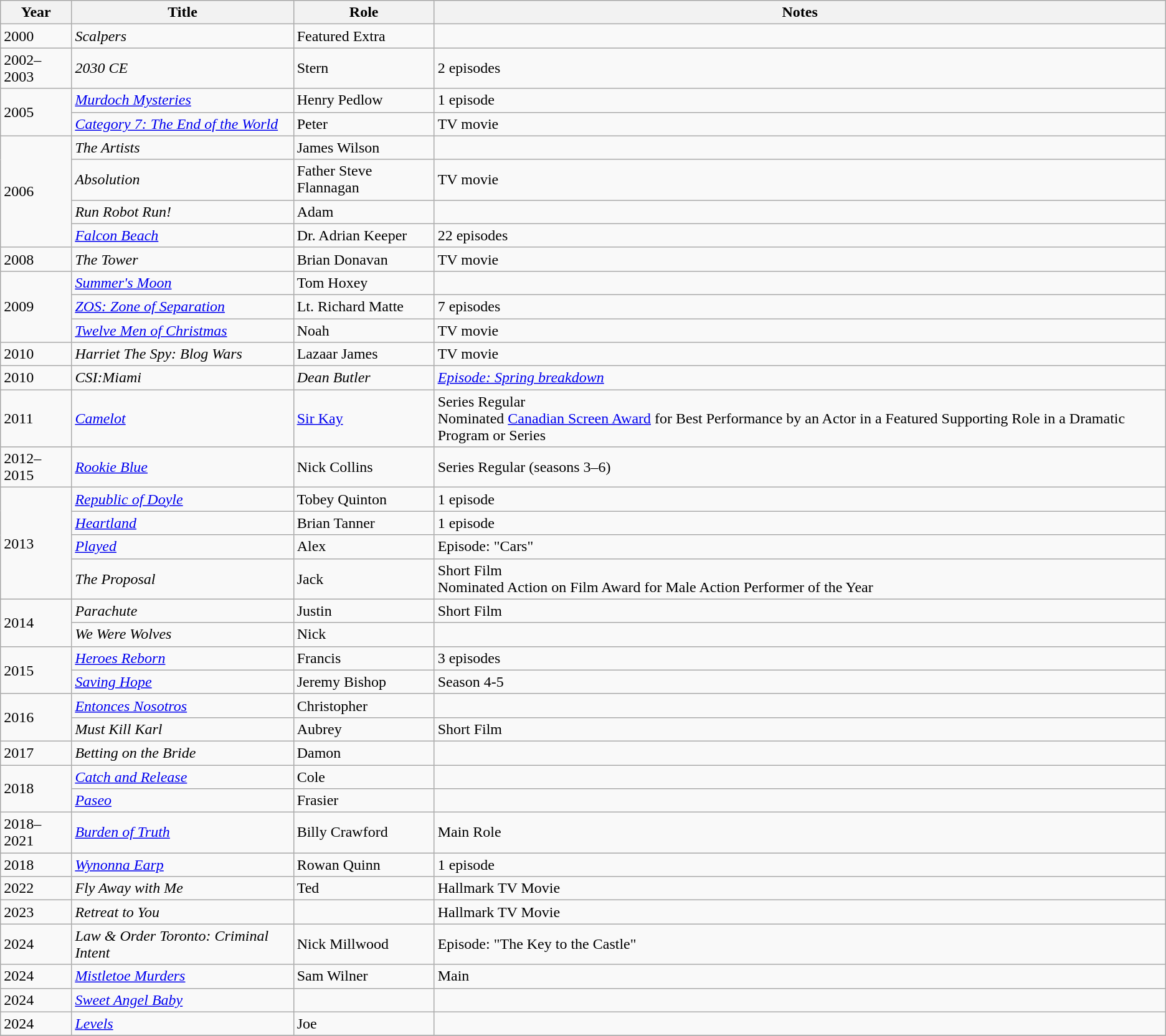<table class="wikitable sortable">
<tr>
<th>Year</th>
<th>Title</th>
<th>Role</th>
<th class="unsortable">Notes</th>
</tr>
<tr>
<td>2000</td>
<td><em>Scalpers</em></td>
<td>Featured Extra</td>
<td></td>
</tr>
<tr>
<td>2002–2003</td>
<td><em>2030 CE</em></td>
<td>Stern</td>
<td>2 episodes</td>
</tr>
<tr>
<td rowspan="2">2005</td>
<td><em><a href='#'>Murdoch Mysteries</a></em></td>
<td>Henry Pedlow</td>
<td>1 episode</td>
</tr>
<tr>
<td><em><a href='#'>Category 7: The End of the World</a></em></td>
<td>Peter</td>
<td>TV movie</td>
</tr>
<tr>
<td rowspan="4">2006</td>
<td data-sort-value="Artists, The"><em>The Artists</em></td>
<td>James Wilson</td>
<td></td>
</tr>
<tr>
<td><em>Absolution</em></td>
<td>Father Steve Flannagan</td>
<td>TV movie</td>
</tr>
<tr>
<td><em>Run Robot Run!</em></td>
<td>Adam</td>
<td></td>
</tr>
<tr>
<td><em><a href='#'>Falcon Beach</a></em></td>
<td>Dr. Adrian Keeper</td>
<td>22 episodes</td>
</tr>
<tr>
<td>2008</td>
<td data-sort-value="Tower, The"><em>The Tower</em></td>
<td>Brian Donavan</td>
<td>TV movie</td>
</tr>
<tr>
<td rowspan="3">2009</td>
<td><em><a href='#'>Summer's Moon</a></em></td>
<td>Tom Hoxey</td>
<td></td>
</tr>
<tr>
<td><em><a href='#'>ZOS: Zone of Separation</a></em></td>
<td>Lt. Richard Matte</td>
<td>7 episodes</td>
</tr>
<tr>
<td><em><a href='#'>Twelve Men of Christmas</a></em></td>
<td>Noah</td>
<td>TV movie</td>
</tr>
<tr>
<td>2010</td>
<td><em>Harriet The Spy: Blog Wars</em></td>
<td>Lazaar James</td>
<td>TV movie</td>
</tr>
<tr>
<td>2010</td>
<td><em>CSI:Miami</em></td>
<td><em>Dean Butler</em></td>
<td><em><a href='#'>Episode: Spring breakdown</a></em></td>
</tr>
<tr>
<td>2011</td>
<td><em><a href='#'>Camelot</a></em></td>
<td><a href='#'>Sir Kay</a></td>
<td>Series Regular<br>Nominated  <a href='#'>Canadian Screen Award</a> for Best Performance by an Actor in a Featured Supporting Role in a Dramatic Program or Series</td>
</tr>
<tr>
<td>2012–2015</td>
<td><em><a href='#'>Rookie Blue</a></em></td>
<td>Nick Collins</td>
<td>Series Regular (seasons 3–6)</td>
</tr>
<tr>
<td rowspan=4>2013</td>
<td><em><a href='#'>Republic of Doyle</a></em></td>
<td>Tobey Quinton</td>
<td>1 episode</td>
</tr>
<tr>
<td><em><a href='#'>Heartland</a></em></td>
<td>Brian Tanner</td>
<td>1 episode</td>
</tr>
<tr>
<td><em><a href='#'>Played</a></em></td>
<td>Alex</td>
<td>Episode: "Cars"</td>
</tr>
<tr>
<td data-sort-value="Proposal, The"><em>The Proposal</em></td>
<td>Jack</td>
<td>Short Film<br>Nominated  Action on Film Award for Male Action Performer of the Year</td>
</tr>
<tr>
<td rowspan=2>2014</td>
<td><em>Parachute</em></td>
<td>Justin</td>
<td>Short Film</td>
</tr>
<tr>
<td><em>We Were Wolves</em></td>
<td>Nick</td>
<td></td>
</tr>
<tr>
<td rowspan=2>2015</td>
<td><em><a href='#'>Heroes Reborn</a></em></td>
<td>Francis</td>
<td>3 episodes</td>
</tr>
<tr>
<td><em><a href='#'>Saving Hope</a></em></td>
<td>Jeremy Bishop</td>
<td>Season 4-5</td>
</tr>
<tr>
<td rowspan=2>2016</td>
<td><em><a href='#'>Entonces Nosotros</a></em></td>
<td>Christopher</td>
<td></td>
</tr>
<tr>
<td><em>Must Kill Karl</em></td>
<td>Aubrey</td>
<td>Short Film</td>
</tr>
<tr>
<td>2017</td>
<td><em>Betting on the Bride</em></td>
<td>Damon</td>
<td></td>
</tr>
<tr>
<td rowspan=2>2018</td>
<td><em><a href='#'>Catch and Release</a></em></td>
<td>Cole</td>
<td></td>
</tr>
<tr>
<td><em><a href='#'>Paseo</a></em></td>
<td>Frasier</td>
<td></td>
</tr>
<tr>
<td>2018–2021</td>
<td><em><a href='#'>Burden of Truth</a></em></td>
<td>Billy Crawford</td>
<td>Main Role</td>
</tr>
<tr>
<td>2018</td>
<td><em><a href='#'>Wynonna Earp</a></em></td>
<td>Rowan Quinn</td>
<td>1 episode</td>
</tr>
<tr>
<td>2022</td>
<td><em>Fly Away with Me</em></td>
<td>Ted</td>
<td>Hallmark TV Movie</td>
</tr>
<tr>
<td>2023</td>
<td><em>Retreat to You</em></td>
<td></td>
<td>Hallmark TV Movie</td>
</tr>
<tr>
<td>2024</td>
<td><em>Law & Order Toronto: Criminal Intent</em></td>
<td>Nick Millwood</td>
<td>Episode: "The Key to the Castle"</td>
</tr>
<tr>
<td>2024</td>
<td><em><a href='#'>Mistletoe Murders</a></em></td>
<td>Sam Wilner</td>
<td>Main</td>
</tr>
<tr>
<td>2024</td>
<td><em><a href='#'>Sweet Angel Baby</a></em></td>
<td></td>
<td></td>
</tr>
<tr>
<td>2024</td>
<td><em><a href='#'>Levels</a></em></td>
<td>Joe</td>
<td></td>
</tr>
<tr>
</tr>
</table>
